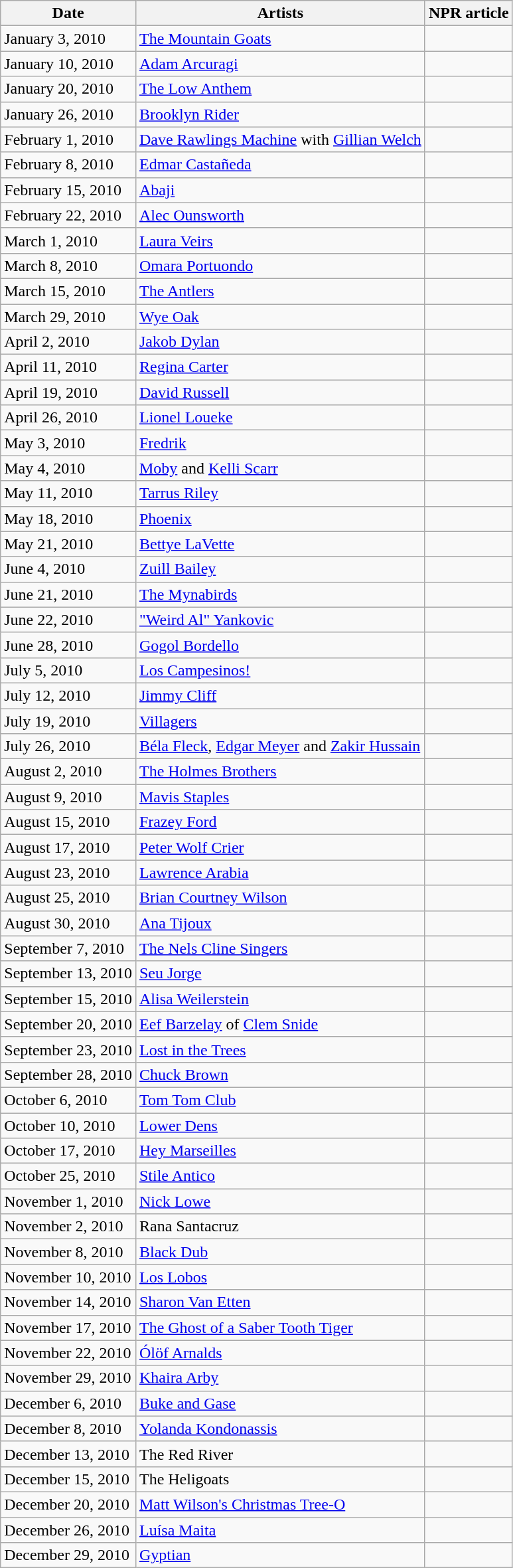<table class="wikitable sortable mw-collapsible mw-collapsed">
<tr>
<th scope="col" data-sort-type="usLongDate">Date</th>
<th scope="col">Artists</th>
<th scope="col" class="unsortable">NPR article</th>
</tr>
<tr>
<td>January 3, 2010</td>
<td data-sort-value="Mountain Goats, The"><a href='#'>The Mountain Goats</a></td>
<td></td>
</tr>
<tr>
<td>January 10, 2010</td>
<td><a href='#'>Adam Arcuragi</a></td>
<td></td>
</tr>
<tr>
<td>January 20, 2010</td>
<td><a href='#'>The Low Anthem</a></td>
<td></td>
</tr>
<tr>
<td>January 26, 2010</td>
<td><a href='#'>Brooklyn Rider</a></td>
<td></td>
</tr>
<tr>
<td>February 1, 2010</td>
<td><a href='#'>Dave Rawlings Machine</a> with <a href='#'>Gillian Welch</a></td>
<td></td>
</tr>
<tr>
<td>February 8, 2010</td>
<td><a href='#'>Edmar Castañeda</a></td>
<td></td>
</tr>
<tr>
<td>February 15, 2010</td>
<td><a href='#'>Abaji</a></td>
<td></td>
</tr>
<tr>
<td>February 22, 2010</td>
<td><a href='#'>Alec Ounsworth</a></td>
<td></td>
</tr>
<tr>
<td>March 1, 2010</td>
<td><a href='#'>Laura Veirs</a></td>
<td></td>
</tr>
<tr>
<td>March 8, 2010</td>
<td><a href='#'>Omara Portuondo</a></td>
<td></td>
</tr>
<tr>
<td>March 15, 2010</td>
<td data-sort-value="Antlers, The"><a href='#'>The Antlers</a></td>
<td></td>
</tr>
<tr>
<td>March 29, 2010</td>
<td><a href='#'>Wye Oak</a></td>
<td></td>
</tr>
<tr>
<td>April 2, 2010</td>
<td><a href='#'>Jakob Dylan</a></td>
<td></td>
</tr>
<tr>
<td>April 11, 2010</td>
<td><a href='#'>Regina Carter</a></td>
<td></td>
</tr>
<tr>
<td>April 19, 2010</td>
<td><a href='#'>David Russell</a></td>
<td></td>
</tr>
<tr>
<td>April 26, 2010</td>
<td><a href='#'>Lionel Loueke</a></td>
<td></td>
</tr>
<tr>
<td>May 3, 2010</td>
<td><a href='#'>Fredrik</a></td>
<td></td>
</tr>
<tr>
<td>May 4, 2010</td>
<td><a href='#'>Moby</a> and <a href='#'>Kelli Scarr</a></td>
<td></td>
</tr>
<tr>
<td>May 11, 2010</td>
<td><a href='#'>Tarrus Riley</a></td>
<td></td>
</tr>
<tr>
<td>May 18, 2010</td>
<td><a href='#'>Phoenix</a></td>
<td></td>
</tr>
<tr>
<td>May 21, 2010</td>
<td><a href='#'>Bettye LaVette</a></td>
<td></td>
</tr>
<tr>
<td>June 4, 2010</td>
<td><a href='#'>Zuill Bailey</a></td>
<td></td>
</tr>
<tr>
<td>June 21, 2010</td>
<td data-sort-value="Mynabirds, The"><a href='#'>The Mynabirds</a></td>
<td></td>
</tr>
<tr>
<td>June 22, 2010</td>
<td><a href='#'>"Weird Al" Yankovic</a></td>
<td></td>
</tr>
<tr>
<td>June 28, 2010</td>
<td><a href='#'>Gogol Bordello</a></td>
<td></td>
</tr>
<tr>
<td>July 5, 2010</td>
<td><a href='#'>Los Campesinos!</a></td>
<td></td>
</tr>
<tr>
<td>July 12, 2010</td>
<td><a href='#'>Jimmy Cliff</a></td>
<td></td>
</tr>
<tr>
<td>July 19, 2010</td>
<td><a href='#'>Villagers</a></td>
<td></td>
</tr>
<tr>
<td>July 26, 2010</td>
<td><a href='#'>Béla Fleck</a>, <a href='#'>Edgar Meyer</a> and <a href='#'>Zakir Hussain</a></td>
<td></td>
</tr>
<tr>
<td>August 2, 2010</td>
<td data-sort-value="Holmes Brothers, The"><a href='#'>The Holmes Brothers</a></td>
<td></td>
</tr>
<tr>
<td>August 9, 2010</td>
<td><a href='#'>Mavis Staples</a></td>
<td></td>
</tr>
<tr>
<td>August 15, 2010</td>
<td><a href='#'>Frazey Ford</a></td>
<td></td>
</tr>
<tr>
<td>August 17, 2010</td>
<td><a href='#'>Peter Wolf Crier</a></td>
<td></td>
</tr>
<tr>
<td>August 23, 2010</td>
<td><a href='#'>Lawrence Arabia</a></td>
<td></td>
</tr>
<tr>
<td>August 25, 2010</td>
<td><a href='#'>Brian Courtney Wilson</a></td>
<td></td>
</tr>
<tr>
<td>August 30, 2010</td>
<td><a href='#'>Ana Tijoux</a></td>
<td></td>
</tr>
<tr>
<td>September 7, 2010</td>
<td data-sort-value="Nels Cline Singers, The"><a href='#'>The Nels Cline Singers</a></td>
<td></td>
</tr>
<tr>
<td>September 13, 2010</td>
<td><a href='#'>Seu Jorge</a></td>
<td></td>
</tr>
<tr>
<td>September 15, 2010</td>
<td><a href='#'>Alisa Weilerstein</a></td>
<td></td>
</tr>
<tr>
<td>September 20, 2010</td>
<td><a href='#'>Eef Barzelay</a> of <a href='#'>Clem Snide</a></td>
<td></td>
</tr>
<tr>
<td>September 23, 2010</td>
<td><a href='#'>Lost in the Trees</a></td>
<td></td>
</tr>
<tr>
<td>September 28, 2010</td>
<td><a href='#'>Chuck Brown</a></td>
<td></td>
</tr>
<tr>
<td>October 6, 2010</td>
<td><a href='#'>Tom Tom Club</a></td>
<td></td>
</tr>
<tr>
<td>October 10, 2010</td>
<td><a href='#'>Lower Dens</a></td>
<td></td>
</tr>
<tr>
<td>October 17, 2010</td>
<td><a href='#'>Hey Marseilles</a></td>
<td></td>
</tr>
<tr>
<td>October 25, 2010</td>
<td><a href='#'>Stile Antico</a></td>
<td></td>
</tr>
<tr>
<td>November 1, 2010</td>
<td><a href='#'>Nick Lowe</a></td>
<td></td>
</tr>
<tr>
<td>November 2, 2010</td>
<td>Rana Santacruz</td>
<td></td>
</tr>
<tr>
<td>November 8, 2010</td>
<td><a href='#'>Black Dub</a></td>
<td></td>
</tr>
<tr>
<td>November 10, 2010</td>
<td><a href='#'>Los Lobos</a></td>
<td></td>
</tr>
<tr>
<td>November 14, 2010</td>
<td><a href='#'>Sharon Van Etten</a></td>
<td></td>
</tr>
<tr>
<td>November 17, 2010</td>
<td><a href='#'>The Ghost of a Saber Tooth Tiger</a></td>
<td></td>
</tr>
<tr>
<td>November 22, 2010</td>
<td><a href='#'>Ólöf Arnalds</a></td>
<td></td>
</tr>
<tr>
<td>November 29, 2010</td>
<td><a href='#'>Khaira Arby</a></td>
<td></td>
</tr>
<tr>
<td>December 6, 2010</td>
<td><a href='#'>Buke and Gase</a></td>
<td></td>
</tr>
<tr>
<td>December 8, 2010</td>
<td><a href='#'>Yolanda Kondonassis</a></td>
<td></td>
</tr>
<tr>
<td>December 13, 2010</td>
<td>The Red River</td>
<td></td>
</tr>
<tr>
<td>December 15, 2010</td>
<td>The Heligoats</td>
<td></td>
</tr>
<tr>
<td>December 20, 2010</td>
<td><a href='#'>Matt Wilson's Christmas Tree-O</a></td>
<td></td>
</tr>
<tr>
<td>December 26, 2010</td>
<td><a href='#'>Luísa Maita</a></td>
<td></td>
</tr>
<tr>
<td>December 29, 2010</td>
<td><a href='#'>Gyptian</a></td>
<td></td>
</tr>
</table>
